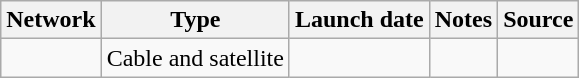<table class="wikitable sortable">
<tr>
<th>Network</th>
<th>Type</th>
<th>Launch date</th>
<th>Notes</th>
<th>Source</th>
</tr>
<tr>
<td><a href='#'></a></td>
<td>Cable and satellite</td>
<td></td>
<td></td>
<td></td>
</tr>
</table>
